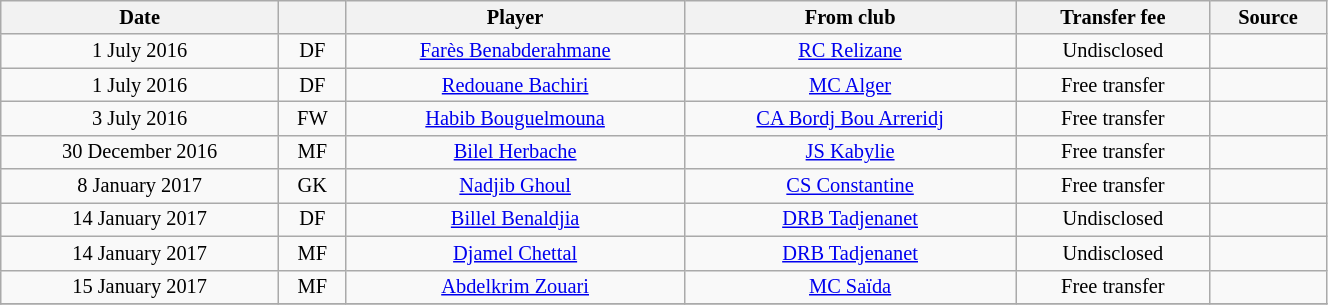<table class="wikitable sortable" style="width:70%; text-align:center; font-size:85%; text-align:centre;">
<tr>
<th>Date</th>
<th></th>
<th>Player</th>
<th>From club</th>
<th>Transfer fee</th>
<th>Source</th>
</tr>
<tr>
<td>1 July 2016</td>
<td>DF</td>
<td> <a href='#'>Farès Benabderahmane</a></td>
<td><a href='#'>RC Relizane</a></td>
<td>Undisclosed</td>
<td></td>
</tr>
<tr>
<td>1 July 2016</td>
<td>DF</td>
<td> <a href='#'>Redouane Bachiri</a></td>
<td><a href='#'>MC Alger</a></td>
<td>Free transfer</td>
<td></td>
</tr>
<tr>
<td>3 July 2016</td>
<td>FW</td>
<td> <a href='#'>Habib Bouguelmouna</a></td>
<td><a href='#'>CA Bordj Bou Arreridj</a></td>
<td>Free transfer</td>
<td></td>
</tr>
<tr>
<td>30 December 2016</td>
<td>MF</td>
<td> <a href='#'>Bilel Herbache</a></td>
<td><a href='#'>JS Kabylie</a></td>
<td>Free transfer</td>
<td></td>
</tr>
<tr>
<td>8 January 2017</td>
<td>GK</td>
<td> <a href='#'>Nadjib Ghoul</a></td>
<td><a href='#'>CS Constantine</a></td>
<td>Free transfer</td>
<td></td>
</tr>
<tr>
<td>14 January 2017</td>
<td>DF</td>
<td> <a href='#'>Billel Benaldjia</a></td>
<td><a href='#'>DRB Tadjenanet</a></td>
<td>Undisclosed</td>
<td></td>
</tr>
<tr>
<td>14 January 2017</td>
<td>MF</td>
<td> <a href='#'>Djamel Chettal</a></td>
<td><a href='#'>DRB Tadjenanet</a></td>
<td>Undisclosed</td>
<td></td>
</tr>
<tr>
<td>15 January 2017</td>
<td>MF</td>
<td> <a href='#'>Abdelkrim Zouari</a></td>
<td><a href='#'>MC Saïda</a></td>
<td>Free transfer</td>
<td></td>
</tr>
<tr>
</tr>
</table>
